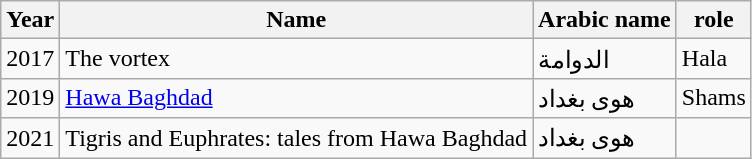<table class="wikitable">
<tr>
<th>Year</th>
<th>Name</th>
<th>Arabic name</th>
<th>role</th>
</tr>
<tr>
<td>2017</td>
<td>The vortex</td>
<td>الدوامة</td>
<td>Hala</td>
</tr>
<tr>
<td>2019</td>
<td><a href='#'>Hawa Baghdad</a></td>
<td>هوى بغداد</td>
<td>Shams</td>
</tr>
<tr>
<td>2021</td>
<td>Tigris and Euphrates: tales from Hawa Baghdad</td>
<td>هوى بغداد</td>
<td></td>
</tr>
</table>
